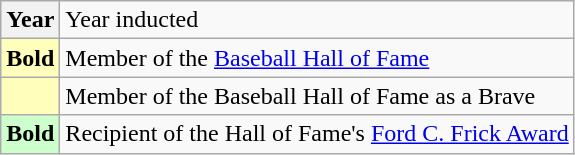<table class="wikitable">
<tr>
<th scope="row">Year</th>
<td>Year inducted</td>
</tr>
<tr>
<th scope="row" style="background:#ffb;"><strong>Bold</strong></th>
<td>Member of the <a href='#'>Baseball Hall of Fame</a></td>
</tr>
<tr>
<th scope="row" style="background:#ffb;"></th>
<td>Member of the Baseball Hall of Fame as a Brave</td>
</tr>
<tr>
<th scope="row" style="background:#cfc;"><strong>Bold</strong></th>
<td>Recipient of the Hall of Fame's <a href='#'>Ford C. Frick Award</a></td>
</tr>
</table>
